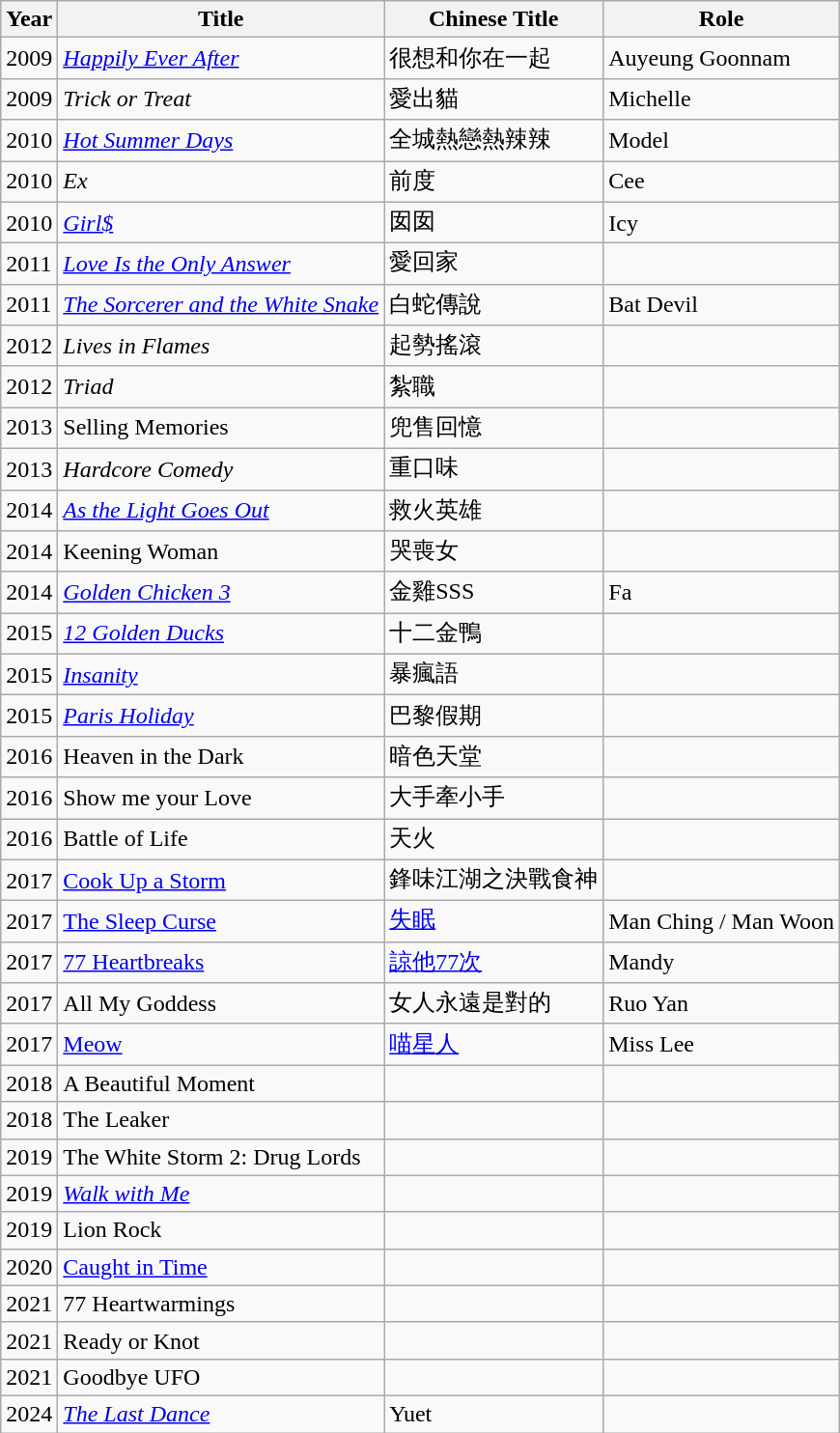<table class="wikitable">
<tr>
<th>Year</th>
<th>Title</th>
<th>Chinese Title</th>
<th>Role</th>
</tr>
<tr>
<td>2009</td>
<td><em><a href='#'>Happily Ever After</a></em></td>
<td>很想和你在一起</td>
<td>Auyeung Goonnam</td>
</tr>
<tr>
<td>2009</td>
<td><em>Trick or Treat</em></td>
<td>愛出貓</td>
<td>Michelle</td>
</tr>
<tr>
<td>2010</td>
<td><em><a href='#'>Hot Summer Days</a></em></td>
<td>全城熱戀熱辣辣</td>
<td>Model</td>
</tr>
<tr>
<td>2010</td>
<td><em>Ex</em></td>
<td>前度</td>
<td>Cee</td>
</tr>
<tr>
<td>2010</td>
<td><em><a href='#'>Girl$</a></em></td>
<td>囡囡</td>
<td>Icy</td>
</tr>
<tr>
<td>2011</td>
<td><em><a href='#'>Love Is the Only Answer</a></em></td>
<td>愛回家</td>
<td></td>
</tr>
<tr>
<td>2011</td>
<td><em><a href='#'>The Sorcerer and the White Snake</a></em></td>
<td>白蛇傳說</td>
<td>Bat Devil</td>
</tr>
<tr>
<td>2012</td>
<td><em>Lives in Flames</em></td>
<td>起勢搖滾</td>
<td></td>
</tr>
<tr>
<td>2012</td>
<td><em>Triad</em></td>
<td>紮職</td>
<td></td>
</tr>
<tr>
<td>2013</td>
<td>Selling Memories</td>
<td>兜售回憶</td>
<td></td>
</tr>
<tr>
<td>2013</td>
<td><em>Hardcore Comedy</em></td>
<td>重口味</td>
<td></td>
</tr>
<tr>
<td>2014</td>
<td><em><a href='#'>As the Light Goes Out</a></em></td>
<td>救火英雄</td>
<td></td>
</tr>
<tr>
<td>2014</td>
<td>Keening Woman</td>
<td>哭喪女</td>
<td></td>
</tr>
<tr>
<td>2014</td>
<td><em><a href='#'>Golden Chicken 3</a></em></td>
<td>金雞SSS</td>
<td>Fa</td>
</tr>
<tr>
<td>2015</td>
<td><em><a href='#'>12 Golden Ducks</a></em></td>
<td>十二金鴨</td>
<td></td>
</tr>
<tr>
<td>2015</td>
<td><em><a href='#'>Insanity</a></em></td>
<td>暴瘋語</td>
<td></td>
</tr>
<tr>
<td>2015</td>
<td><em><a href='#'>Paris Holiday</a></em></td>
<td>巴黎假期</td>
<td></td>
</tr>
<tr>
<td>2016</td>
<td>Heaven in the Dark</td>
<td>暗色天堂</td>
<td></td>
</tr>
<tr>
<td>2016</td>
<td>Show me your Love</td>
<td>大手牽小手</td>
<td></td>
</tr>
<tr>
<td>2016</td>
<td>Battle of Life</td>
<td>天火</td>
<td></td>
</tr>
<tr>
<td>2017</td>
<td><a href='#'>Cook Up a Storm</a></td>
<td>鋒味江湖之決戰食神</td>
<td></td>
</tr>
<tr>
<td>2017</td>
<td><a href='#'>The Sleep Curse</a></td>
<td><a href='#'>失眠</a></td>
<td>Man Ching / Man Woon</td>
</tr>
<tr>
<td>2017</td>
<td><a href='#'>77 Heartbreaks</a></td>
<td><a href='#'>諒他77次</a></td>
<td>Mandy</td>
</tr>
<tr>
<td>2017</td>
<td>All My Goddess</td>
<td>女人永遠是對的</td>
<td>Ruo Yan</td>
</tr>
<tr>
<td>2017</td>
<td><a href='#'>Meow</a></td>
<td><a href='#'>喵星人</a></td>
<td>Miss Lee</td>
</tr>
<tr>
<td>2018</td>
<td>A Beautiful Moment</td>
<td></td>
<td></td>
</tr>
<tr>
<td>2018</td>
<td>The Leaker</td>
<td></td>
<td></td>
</tr>
<tr>
<td>2019</td>
<td>The White Storm 2: Drug Lords</td>
<td></td>
<td></td>
</tr>
<tr>
<td>2019</td>
<td><em><a href='#'>Walk with Me</a></em></td>
<td></td>
<td></td>
</tr>
<tr>
<td>2019</td>
<td>Lion Rock</td>
<td></td>
<td></td>
</tr>
<tr>
<td>2020</td>
<td><a href='#'>Caught in Time</a></td>
<td></td>
<td></td>
</tr>
<tr>
<td>2021</td>
<td>77 Heartwarmings</td>
<td></td>
<td></td>
</tr>
<tr>
<td>2021</td>
<td>Ready or Knot</td>
<td></td>
<td></td>
</tr>
<tr>
<td>2021</td>
<td>Goodbye UFO</td>
<td></td>
<td></td>
</tr>
<tr>
<td>2024</td>
<td><em><a href='#'>The Last Dance</a></em></td>
<td>Yuet</td>
<td></td>
</tr>
</table>
